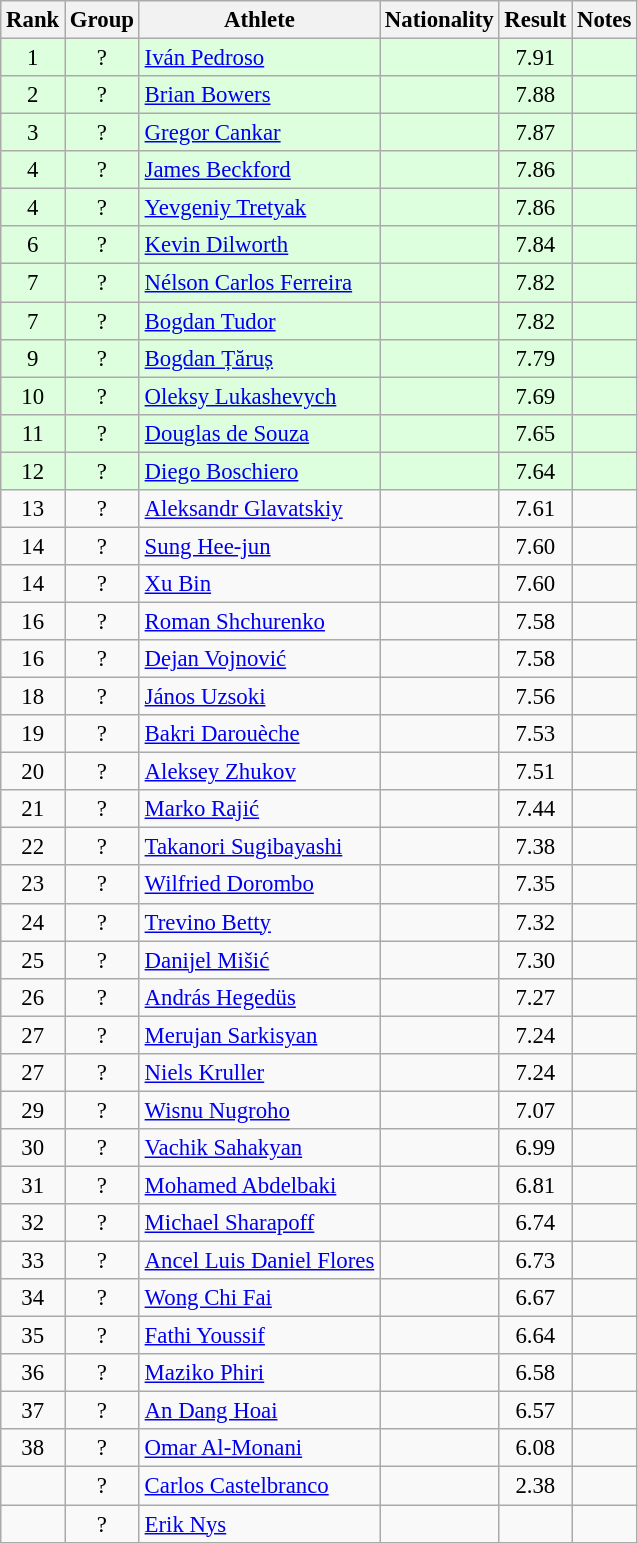<table class="wikitable sortable" style="text-align:center;font-size:95%">
<tr>
<th>Rank</th>
<th>Group</th>
<th>Athlete</th>
<th>Nationality</th>
<th>Result</th>
<th>Notes</th>
</tr>
<tr bgcolor=ddffdd>
<td>1</td>
<td>?</td>
<td align="left"><a href='#'>Iván Pedroso</a></td>
<td align=left></td>
<td>7.91</td>
<td></td>
</tr>
<tr bgcolor=ddffdd>
<td>2</td>
<td>?</td>
<td align="left"><a href='#'>Brian Bowers</a></td>
<td align=left></td>
<td>7.88</td>
<td></td>
</tr>
<tr bgcolor=ddffdd>
<td>3</td>
<td>?</td>
<td align="left"><a href='#'>Gregor Cankar</a></td>
<td align=left></td>
<td>7.87</td>
<td></td>
</tr>
<tr bgcolor=ddffdd>
<td>4</td>
<td>?</td>
<td align="left"><a href='#'>James Beckford</a></td>
<td align=left></td>
<td>7.86</td>
<td></td>
</tr>
<tr bgcolor=ddffdd>
<td>4</td>
<td>?</td>
<td align="left"><a href='#'>Yevgeniy Tretyak</a></td>
<td align=left></td>
<td>7.86</td>
<td></td>
</tr>
<tr bgcolor=ddffdd>
<td>6</td>
<td>?</td>
<td align="left"><a href='#'>Kevin Dilworth</a></td>
<td align=left></td>
<td>7.84</td>
<td></td>
</tr>
<tr bgcolor=ddffdd>
<td>7</td>
<td>?</td>
<td align="left"><a href='#'>Nélson Carlos Ferreira</a></td>
<td align=left></td>
<td>7.82</td>
<td></td>
</tr>
<tr bgcolor=ddffdd>
<td>7</td>
<td>?</td>
<td align="left"><a href='#'>Bogdan Tudor</a></td>
<td align=left></td>
<td>7.82</td>
<td></td>
</tr>
<tr bgcolor=ddffdd>
<td>9</td>
<td>?</td>
<td align="left"><a href='#'>Bogdan Țăruș</a></td>
<td align=left></td>
<td>7.79</td>
<td></td>
</tr>
<tr bgcolor=ddffdd>
<td>10</td>
<td>?</td>
<td align="left"><a href='#'>Oleksy Lukashevych</a></td>
<td align=left></td>
<td>7.69</td>
<td></td>
</tr>
<tr bgcolor=ddffdd>
<td>11</td>
<td>?</td>
<td align="left"><a href='#'>Douglas de Souza</a></td>
<td align=left></td>
<td>7.65</td>
<td></td>
</tr>
<tr bgcolor=ddffdd>
<td>12</td>
<td>?</td>
<td align="left"><a href='#'>Diego Boschiero</a></td>
<td align=left></td>
<td>7.64</td>
<td></td>
</tr>
<tr>
<td>13</td>
<td>?</td>
<td align="left"><a href='#'>Aleksandr Glavatskiy</a></td>
<td align=left></td>
<td>7.61</td>
<td></td>
</tr>
<tr>
<td>14</td>
<td>?</td>
<td align="left"><a href='#'>Sung Hee-jun</a></td>
<td align=left></td>
<td>7.60</td>
<td></td>
</tr>
<tr>
<td>14</td>
<td>?</td>
<td align="left"><a href='#'>Xu Bin</a></td>
<td align=left></td>
<td>7.60</td>
<td></td>
</tr>
<tr>
<td>16</td>
<td>?</td>
<td align="left"><a href='#'>Roman Shchurenko</a></td>
<td align=left></td>
<td>7.58</td>
<td></td>
</tr>
<tr>
<td>16</td>
<td>?</td>
<td align="left"><a href='#'>Dejan Vojnović</a></td>
<td align=left></td>
<td>7.58</td>
<td></td>
</tr>
<tr>
<td>18</td>
<td>?</td>
<td align="left"><a href='#'>János Uzsoki</a></td>
<td align=left></td>
<td>7.56</td>
<td></td>
</tr>
<tr>
<td>19</td>
<td>?</td>
<td align="left"><a href='#'>Bakri Darouèche</a></td>
<td align=left></td>
<td>7.53</td>
<td></td>
</tr>
<tr>
<td>20</td>
<td>?</td>
<td align="left"><a href='#'>Aleksey Zhukov</a></td>
<td align=left></td>
<td>7.51</td>
<td></td>
</tr>
<tr>
<td>21</td>
<td>?</td>
<td align="left"><a href='#'>Marko Rajić</a></td>
<td align=left></td>
<td>7.44</td>
<td></td>
</tr>
<tr>
<td>22</td>
<td>?</td>
<td align="left"><a href='#'>Takanori Sugibayashi</a></td>
<td align=left></td>
<td>7.38</td>
<td></td>
</tr>
<tr>
<td>23</td>
<td>?</td>
<td align="left"><a href='#'>Wilfried Dorombo</a></td>
<td align=left></td>
<td>7.35</td>
<td></td>
</tr>
<tr>
<td>24</td>
<td>?</td>
<td align="left"><a href='#'>Trevino Betty</a></td>
<td align=left></td>
<td>7.32</td>
<td></td>
</tr>
<tr>
<td>25</td>
<td>?</td>
<td align="left"><a href='#'>Danijel Mišić</a></td>
<td align=left></td>
<td>7.30</td>
<td></td>
</tr>
<tr>
<td>26</td>
<td>?</td>
<td align="left"><a href='#'>András Hegedüs</a></td>
<td align=left></td>
<td>7.27</td>
<td></td>
</tr>
<tr>
<td>27</td>
<td>?</td>
<td align="left"><a href='#'>Merujan Sarkisyan</a></td>
<td align=left></td>
<td>7.24</td>
<td></td>
</tr>
<tr>
<td>27</td>
<td>?</td>
<td align="left"><a href='#'>Niels Kruller</a></td>
<td align=left></td>
<td>7.24</td>
<td></td>
</tr>
<tr>
<td>29</td>
<td>?</td>
<td align="left"><a href='#'>Wisnu Nugroho</a></td>
<td align=left></td>
<td>7.07</td>
<td></td>
</tr>
<tr>
<td>30</td>
<td>?</td>
<td align="left"><a href='#'>Vachik Sahakyan</a></td>
<td align=left></td>
<td>6.99</td>
<td></td>
</tr>
<tr>
<td>31</td>
<td>?</td>
<td align="left"><a href='#'>Mohamed Abdelbaki</a></td>
<td align=left></td>
<td>6.81</td>
<td></td>
</tr>
<tr>
<td>32</td>
<td>?</td>
<td align="left"><a href='#'>Michael Sharapoff</a></td>
<td align=left></td>
<td>6.74</td>
<td></td>
</tr>
<tr>
<td>33</td>
<td>?</td>
<td align="left"><a href='#'>Ancel Luis Daniel Flores</a></td>
<td align=left></td>
<td>6.73</td>
<td></td>
</tr>
<tr>
<td>34</td>
<td>?</td>
<td align="left"><a href='#'>Wong Chi Fai</a></td>
<td align=left></td>
<td>6.67</td>
<td></td>
</tr>
<tr>
<td>35</td>
<td>?</td>
<td align="left"><a href='#'>Fathi Youssif</a></td>
<td align=left></td>
<td>6.64</td>
<td></td>
</tr>
<tr>
<td>36</td>
<td>?</td>
<td align="left"><a href='#'>Maziko Phiri</a></td>
<td align=left></td>
<td>6.58</td>
<td></td>
</tr>
<tr>
<td>37</td>
<td>?</td>
<td align="left"><a href='#'>An Dang Hoai</a></td>
<td align=left></td>
<td>6.57</td>
<td></td>
</tr>
<tr>
<td>38</td>
<td>?</td>
<td align="left"><a href='#'>Omar Al-Monani</a></td>
<td align=left></td>
<td>6.08</td>
<td></td>
</tr>
<tr>
<td></td>
<td>?</td>
<td align="left"><a href='#'>Carlos Castelbranco</a></td>
<td align=left></td>
<td>2.38</td>
<td></td>
</tr>
<tr>
<td></td>
<td>?</td>
<td align="left"><a href='#'>Erik Nys</a></td>
<td align=left></td>
<td></td>
<td></td>
</tr>
</table>
